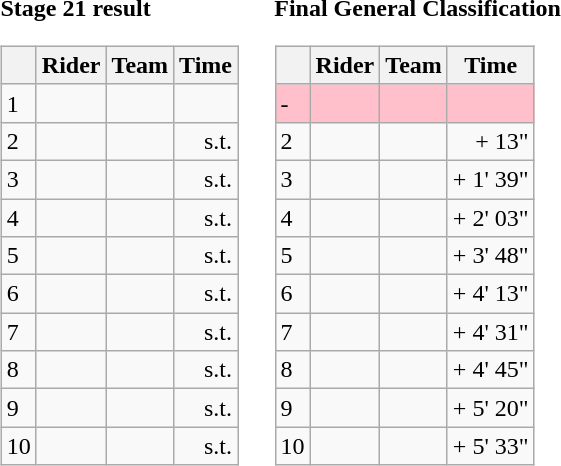<table>
<tr>
<td><strong>Stage 21 result</strong><br><table class="wikitable">
<tr>
<th></th>
<th>Rider</th>
<th>Team</th>
<th>Time</th>
</tr>
<tr>
<td>1</td>
<td></td>
<td></td>
<td align="right"></td>
</tr>
<tr>
<td>2</td>
<td></td>
<td></td>
<td align="right">s.t.</td>
</tr>
<tr>
<td>3</td>
<td></td>
<td></td>
<td align="right">s.t.</td>
</tr>
<tr>
<td>4</td>
<td></td>
<td></td>
<td align="right">s.t.</td>
</tr>
<tr>
<td>5</td>
<td></td>
<td></td>
<td align="right">s.t.</td>
</tr>
<tr>
<td>6</td>
<td></td>
<td></td>
<td align="right">s.t.</td>
</tr>
<tr>
<td>7</td>
<td></td>
<td></td>
<td align="right">s.t.</td>
</tr>
<tr>
<td>8</td>
<td></td>
<td></td>
<td align="right">s.t.</td>
</tr>
<tr>
<td>9</td>
<td></td>
<td></td>
<td align="right">s.t.</td>
</tr>
<tr>
<td>10</td>
<td></td>
<td></td>
<td align="right">s.t.</td>
</tr>
</table>
</td>
<td></td>
<td><strong>Final General Classification</strong><br><table class="wikitable">
<tr>
<th></th>
<th>Rider</th>
<th>Team</th>
<th>Time</th>
</tr>
<tr bgcolor=pink>
<td>-</td>
<td></td>
<td></td>
<td align="right"></td>
</tr>
<tr>
<td>2</td>
<td> </td>
<td></td>
<td align="right">+ 13"</td>
</tr>
<tr>
<td>3</td>
<td></td>
<td></td>
<td align="right">+ 1' 39"</td>
</tr>
<tr>
<td>4</td>
<td> </td>
<td></td>
<td align="right">+ 2' 03"</td>
</tr>
<tr>
<td>5</td>
<td></td>
<td></td>
<td align="right">+ 3' 48"</td>
</tr>
<tr>
<td>6</td>
<td></td>
<td></td>
<td align="right">+ 4' 13"</td>
</tr>
<tr>
<td>7</td>
<td></td>
<td></td>
<td align="right">+ 4' 31"</td>
</tr>
<tr>
<td>8</td>
<td></td>
<td></td>
<td align="right">+ 4' 45"</td>
</tr>
<tr>
<td>9</td>
<td></td>
<td></td>
<td align="right">+ 5' 20"</td>
</tr>
<tr>
<td>10</td>
<td></td>
<td></td>
<td align="right">+ 5' 33"</td>
</tr>
</table>
</td>
</tr>
</table>
